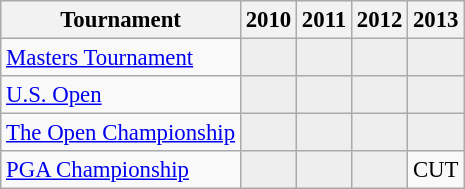<table class="wikitable" style="font-size:95%;text-align:center;">
<tr>
<th>Tournament</th>
<th>2010</th>
<th>2011</th>
<th>2012</th>
<th>2013</th>
</tr>
<tr>
<td align=left><a href='#'>Masters Tournament</a></td>
<td style="background:#eeeeee;"></td>
<td style="background:#eeeeee;"></td>
<td style="background:#eeeeee;"></td>
<td style="background:#eeeeee;"></td>
</tr>
<tr>
<td align=left><a href='#'>U.S. Open</a></td>
<td style="background:#eeeeee;"></td>
<td style="background:#eeeeee;"></td>
<td style="background:#eeeeee;"></td>
<td style="background:#eeeeee;"></td>
</tr>
<tr>
<td align=left><a href='#'>The Open Championship</a></td>
<td style="background:#eeeeee;"></td>
<td style="background:#eeeeee;"></td>
<td style="background:#eeeeee;"></td>
<td style="background:#eeeeee;"></td>
</tr>
<tr>
<td align=left><a href='#'>PGA Championship</a></td>
<td style="background:#eeeeee;"></td>
<td style="background:#eeeeee;"></td>
<td style="background:#eeeeee;"></td>
<td>CUT</td>
</tr>
</table>
